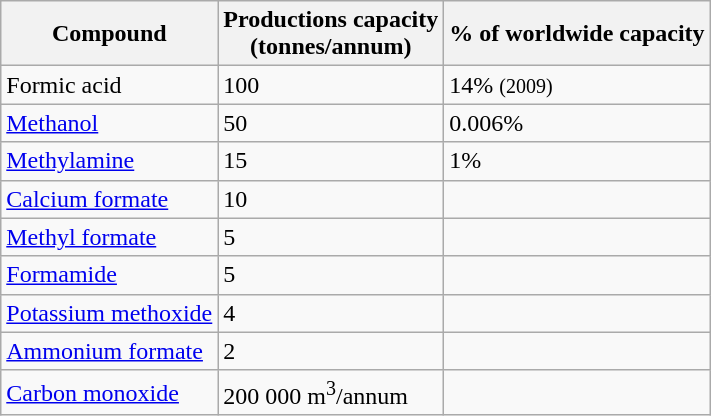<table class="wikitable">
<tr>
<th>Compound</th>
<th>Productions capacity<br>(tonnes/annum)</th>
<th>% of worldwide capacity</th>
</tr>
<tr>
<td>Formic acid</td>
<td>100</td>
<td>14% <small>(2009)</small></td>
</tr>
<tr>
<td><a href='#'>Methanol</a></td>
<td>50</td>
<td>0.006%</td>
</tr>
<tr>
<td><a href='#'>Methylamine</a></td>
<td>15</td>
<td>1%</td>
</tr>
<tr>
<td><a href='#'>Calcium formate</a></td>
<td>10</td>
<td></td>
</tr>
<tr>
<td><a href='#'>Methyl formate</a></td>
<td>5</td>
<td></td>
</tr>
<tr>
<td><a href='#'>Formamide</a></td>
<td>5</td>
<td></td>
</tr>
<tr>
<td><a href='#'>Potassium methoxide</a></td>
<td>4</td>
<td></td>
</tr>
<tr>
<td><a href='#'>Ammonium formate</a></td>
<td>2</td>
<td></td>
</tr>
<tr>
<td><a href='#'>Carbon monoxide</a></td>
<td>200 000 m<sup>3</sup>/annum</td>
<td></td>
</tr>
</table>
